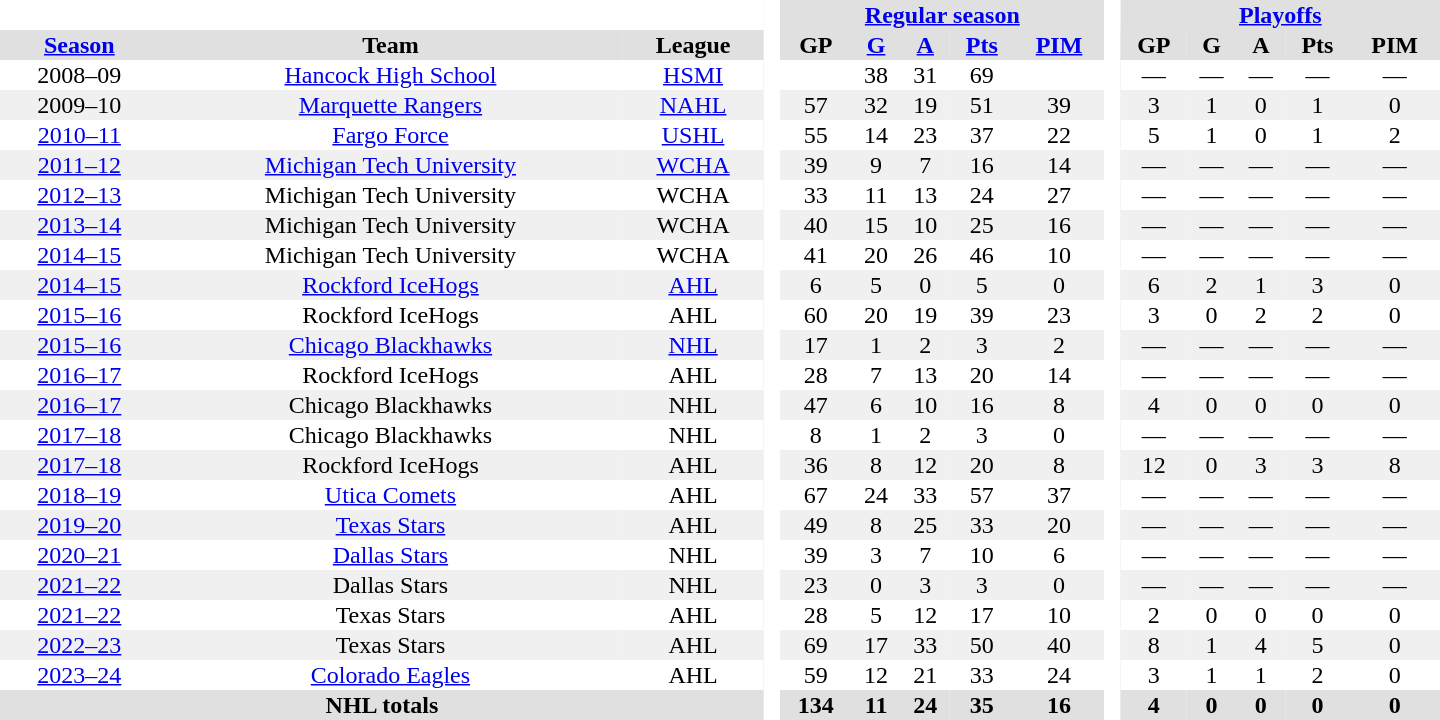<table border="0" cellpadding="1" cellspacing="0" style="text-align:center; width:60em;">
<tr style="background:#e0e0e0;">
<th colspan="3"  bgcolor="#ffffff"> </th>
<th rowspan="99" bgcolor="#ffffff"> </th>
<th colspan="5"><a href='#'>Regular season</a></th>
<th rowspan="99" bgcolor="#ffffff"> </th>
<th colspan="5"><a href='#'>Playoffs</a></th>
</tr>
<tr style="background:#e0e0e0;">
<th><a href='#'>Season</a></th>
<th>Team</th>
<th>League</th>
<th>GP</th>
<th><a href='#'>G</a></th>
<th><a href='#'>A</a></th>
<th><a href='#'>Pts</a></th>
<th><a href='#'>PIM</a></th>
<th>GP</th>
<th>G</th>
<th>A</th>
<th>Pts</th>
<th>PIM</th>
</tr>
<tr>
<td>2008–09</td>
<td><a href='#'>Hancock High School</a></td>
<td><a href='#'>HSMI</a></td>
<td></td>
<td>38</td>
<td>31</td>
<td>69</td>
<td></td>
<td>—</td>
<td>—</td>
<td>—</td>
<td>—</td>
<td>—</td>
</tr>
<tr bgcolor="#f0f0f0">
<td>2009–10</td>
<td><a href='#'>Marquette Rangers</a></td>
<td><a href='#'>NAHL</a></td>
<td>57</td>
<td>32</td>
<td>19</td>
<td>51</td>
<td>39</td>
<td>3</td>
<td>1</td>
<td>0</td>
<td>1</td>
<td>0</td>
</tr>
<tr>
<td><a href='#'>2010–11</a></td>
<td><a href='#'>Fargo Force</a></td>
<td><a href='#'>USHL</a></td>
<td>55</td>
<td>14</td>
<td>23</td>
<td>37</td>
<td>22</td>
<td>5</td>
<td>1</td>
<td>0</td>
<td>1</td>
<td>2</td>
</tr>
<tr bgcolor="#f0f0f0">
<td><a href='#'>2011–12</a></td>
<td><a href='#'>Michigan Tech University</a></td>
<td><a href='#'>WCHA</a></td>
<td>39</td>
<td>9</td>
<td>7</td>
<td>16</td>
<td>14</td>
<td>—</td>
<td>—</td>
<td>—</td>
<td>—</td>
<td>—</td>
</tr>
<tr>
<td><a href='#'>2012–13</a></td>
<td>Michigan Tech University</td>
<td>WCHA</td>
<td>33</td>
<td>11</td>
<td>13</td>
<td>24</td>
<td>27</td>
<td>—</td>
<td>—</td>
<td>—</td>
<td>—</td>
<td>—</td>
</tr>
<tr bgcolor="#f0f0f0">
<td><a href='#'>2013–14</a></td>
<td>Michigan Tech University</td>
<td>WCHA</td>
<td>40</td>
<td>15</td>
<td>10</td>
<td>25</td>
<td>16</td>
<td>—</td>
<td>—</td>
<td>—</td>
<td>—</td>
<td>—</td>
</tr>
<tr>
<td><a href='#'>2014–15</a></td>
<td>Michigan Tech University</td>
<td>WCHA</td>
<td>41</td>
<td>20</td>
<td>26</td>
<td>46</td>
<td>10</td>
<td>—</td>
<td>—</td>
<td>—</td>
<td>—</td>
<td>—</td>
</tr>
<tr bgcolor="#f0f0f0">
<td><a href='#'>2014–15</a></td>
<td><a href='#'>Rockford IceHogs</a></td>
<td><a href='#'>AHL</a></td>
<td>6</td>
<td>5</td>
<td>0</td>
<td>5</td>
<td>0</td>
<td>6</td>
<td>2</td>
<td>1</td>
<td>3</td>
<td>0</td>
</tr>
<tr>
<td><a href='#'>2015–16</a></td>
<td>Rockford IceHogs</td>
<td>AHL</td>
<td>60</td>
<td>20</td>
<td>19</td>
<td>39</td>
<td>23</td>
<td>3</td>
<td>0</td>
<td>2</td>
<td>2</td>
<td>0</td>
</tr>
<tr bgcolor="#f0f0f0">
<td><a href='#'>2015–16</a></td>
<td><a href='#'>Chicago Blackhawks</a></td>
<td><a href='#'>NHL</a></td>
<td>17</td>
<td>1</td>
<td>2</td>
<td>3</td>
<td>2</td>
<td>—</td>
<td>—</td>
<td>—</td>
<td>—</td>
<td>—</td>
</tr>
<tr>
<td><a href='#'>2016–17</a></td>
<td>Rockford IceHogs</td>
<td>AHL</td>
<td>28</td>
<td>7</td>
<td>13</td>
<td>20</td>
<td>14</td>
<td>—</td>
<td>—</td>
<td>—</td>
<td>—</td>
<td>—</td>
</tr>
<tr bgcolor="#f0f0f0">
<td><a href='#'>2016–17</a></td>
<td>Chicago Blackhawks</td>
<td>NHL</td>
<td>47</td>
<td>6</td>
<td>10</td>
<td>16</td>
<td>8</td>
<td>4</td>
<td>0</td>
<td>0</td>
<td>0</td>
<td>0</td>
</tr>
<tr>
<td><a href='#'>2017–18</a></td>
<td>Chicago Blackhawks</td>
<td>NHL</td>
<td>8</td>
<td>1</td>
<td>2</td>
<td>3</td>
<td>0</td>
<td>—</td>
<td>—</td>
<td>—</td>
<td>—</td>
<td>—</td>
</tr>
<tr bgcolor="#f0f0f0">
<td><a href='#'>2017–18</a></td>
<td>Rockford IceHogs</td>
<td>AHL</td>
<td>36</td>
<td>8</td>
<td>12</td>
<td>20</td>
<td>8</td>
<td>12</td>
<td>0</td>
<td>3</td>
<td>3</td>
<td>8</td>
</tr>
<tr>
<td><a href='#'>2018–19</a></td>
<td><a href='#'>Utica Comets</a></td>
<td>AHL</td>
<td>67</td>
<td>24</td>
<td>33</td>
<td>57</td>
<td>37</td>
<td>—</td>
<td>—</td>
<td>—</td>
<td>—</td>
<td>—</td>
</tr>
<tr bgcolor="#f0f0f0">
<td><a href='#'>2019–20</a></td>
<td><a href='#'>Texas Stars</a></td>
<td>AHL</td>
<td>49</td>
<td>8</td>
<td>25</td>
<td>33</td>
<td>20</td>
<td>—</td>
<td>—</td>
<td>—</td>
<td>—</td>
<td>—</td>
</tr>
<tr>
<td><a href='#'>2020–21</a></td>
<td><a href='#'>Dallas Stars</a></td>
<td>NHL</td>
<td>39</td>
<td>3</td>
<td>7</td>
<td>10</td>
<td>6</td>
<td>—</td>
<td>—</td>
<td>—</td>
<td>—</td>
<td>—</td>
</tr>
<tr bgcolor="#f0f0f0">
<td><a href='#'>2021–22</a></td>
<td>Dallas Stars</td>
<td>NHL</td>
<td>23</td>
<td>0</td>
<td>3</td>
<td>3</td>
<td>0</td>
<td>—</td>
<td>—</td>
<td>—</td>
<td>—</td>
<td>—</td>
</tr>
<tr>
<td><a href='#'>2021–22</a></td>
<td>Texas Stars</td>
<td>AHL</td>
<td>28</td>
<td>5</td>
<td>12</td>
<td>17</td>
<td>10</td>
<td>2</td>
<td>0</td>
<td>0</td>
<td>0</td>
<td>0</td>
</tr>
<tr bgcolor="#f0f0f0">
<td><a href='#'>2022–23</a></td>
<td>Texas Stars</td>
<td>AHL</td>
<td>69</td>
<td>17</td>
<td>33</td>
<td>50</td>
<td>40</td>
<td>8</td>
<td>1</td>
<td>4</td>
<td>5</td>
<td>0</td>
</tr>
<tr>
<td><a href='#'>2023–24</a></td>
<td><a href='#'>Colorado Eagles</a></td>
<td>AHL</td>
<td>59</td>
<td>12</td>
<td>21</td>
<td>33</td>
<td>24</td>
<td>3</td>
<td>1</td>
<td>1</td>
<td>2</td>
<td>0</td>
</tr>
<tr bgcolor="#e0e0e0">
<th colspan="3">NHL totals</th>
<th>134</th>
<th>11</th>
<th>24</th>
<th>35</th>
<th>16</th>
<th>4</th>
<th>0</th>
<th>0</th>
<th>0</th>
<th>0</th>
</tr>
</table>
